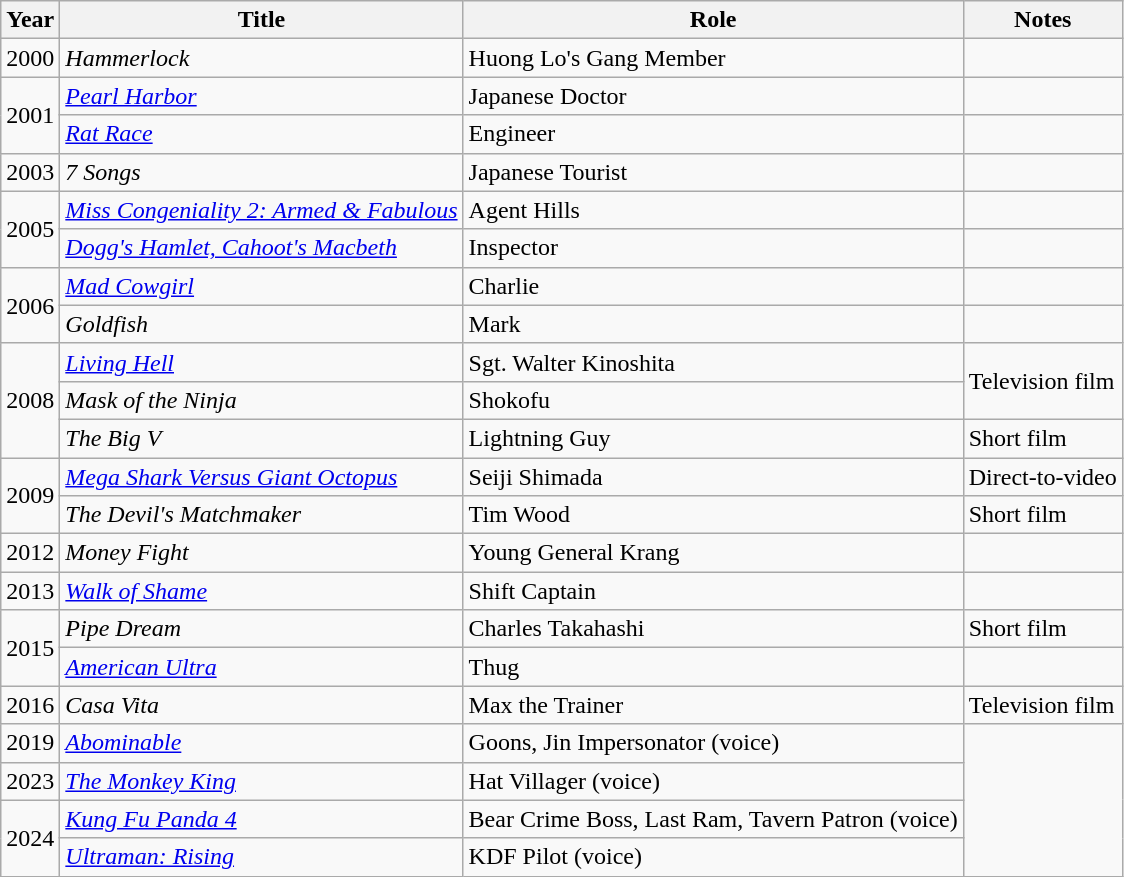<table class="wikitable sortable">
<tr>
<th>Year</th>
<th>Title</th>
<th>Role</th>
<th>Notes</th>
</tr>
<tr>
<td>2000</td>
<td><em>Hammerlock</em></td>
<td>Huong Lo's Gang Member</td>
<td></td>
</tr>
<tr>
<td rowspan="2">2001</td>
<td><em><a href='#'>Pearl Harbor</a></em></td>
<td>Japanese Doctor</td>
<td></td>
</tr>
<tr>
<td><em><a href='#'>Rat Race</a></em></td>
<td>Engineer</td>
<td></td>
</tr>
<tr>
<td>2003</td>
<td><em>7 Songs</em></td>
<td>Japanese Tourist</td>
<td></td>
</tr>
<tr>
<td rowspan="2">2005</td>
<td><em><a href='#'>Miss Congeniality 2: Armed & Fabulous</a></em></td>
<td>Agent Hills</td>
<td></td>
</tr>
<tr>
<td><em><a href='#'>Dogg's Hamlet, Cahoot's Macbeth</a></em></td>
<td>Inspector</td>
<td></td>
</tr>
<tr>
<td rowspan="2">2006</td>
<td><em><a href='#'>Mad Cowgirl</a></em></td>
<td>Charlie</td>
<td></td>
</tr>
<tr>
<td><em>Goldfish</em></td>
<td>Mark</td>
<td></td>
</tr>
<tr>
<td rowspan="3">2008</td>
<td><em><a href='#'>Living Hell</a></em></td>
<td>Sgt. Walter Kinoshita</td>
<td rowspan="2">Television film</td>
</tr>
<tr>
<td><em>Mask of the Ninja</em></td>
<td>Shokofu</td>
</tr>
<tr>
<td><em>The Big V</em></td>
<td>Lightning Guy</td>
<td>Short film</td>
</tr>
<tr>
<td rowspan="2">2009</td>
<td><em><a href='#'>Mega Shark Versus Giant Octopus</a></em></td>
<td>Seiji Shimada</td>
<td>Direct-to-video</td>
</tr>
<tr>
<td><em>The Devil's Matchmaker</em></td>
<td>Tim Wood</td>
<td>Short film</td>
</tr>
<tr>
<td>2012</td>
<td><em>Money Fight</em></td>
<td>Young General Krang</td>
<td></td>
</tr>
<tr>
<td>2013</td>
<td><em><a href='#'>Walk of Shame</a></em></td>
<td>Shift Captain</td>
<td></td>
</tr>
<tr>
<td rowspan="2">2015</td>
<td><em>Pipe Dream</em></td>
<td>Charles Takahashi</td>
<td>Short film</td>
</tr>
<tr>
<td><em><a href='#'>American Ultra</a></em></td>
<td>Thug</td>
<td></td>
</tr>
<tr>
<td>2016</td>
<td><em>Casa Vita</em></td>
<td>Max the Trainer</td>
<td>Television film</td>
</tr>
<tr>
<td>2019</td>
<td><em><a href='#'>Abominable</a></em></td>
<td>Goons, Jin Impersonator (voice)</td>
<td rowspan="4"></td>
</tr>
<tr>
<td>2023</td>
<td><em><a href='#'>The Monkey King</a></em></td>
<td>Hat Villager (voice)</td>
</tr>
<tr>
<td rowspan="2">2024</td>
<td><em><a href='#'>Kung Fu Panda 4</a></em></td>
<td>Bear Crime Boss, Last Ram, Tavern Patron (voice)</td>
</tr>
<tr>
<td><em><a href='#'>Ultraman: Rising</a></em></td>
<td>KDF Pilot (voice)</td>
</tr>
</table>
